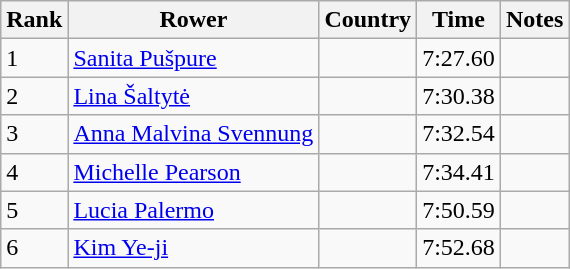<table class="wikitable">
<tr>
<th>Rank</th>
<th>Rower</th>
<th>Country</th>
<th>Time</th>
<th>Notes</th>
</tr>
<tr>
<td>1</td>
<td><a href='#'>Sanita Pušpure</a></td>
<td></td>
<td>7:27.60</td>
<td></td>
</tr>
<tr>
<td>2</td>
<td><a href='#'>Lina Šaltytė</a></td>
<td></td>
<td>7:30.38</td>
<td></td>
</tr>
<tr>
<td>3</td>
<td><a href='#'>Anna Malvina Svennung</a></td>
<td></td>
<td>7:32.54</td>
<td></td>
</tr>
<tr>
<td>4</td>
<td><a href='#'>Michelle Pearson</a></td>
<td></td>
<td>7:34.41</td>
<td></td>
</tr>
<tr>
<td>5</td>
<td><a href='#'>Lucia Palermo</a></td>
<td></td>
<td>7:50.59</td>
<td></td>
</tr>
<tr>
<td>6</td>
<td><a href='#'>Kim Ye-ji</a></td>
<td></td>
<td>7:52.68</td>
<td></td>
</tr>
</table>
